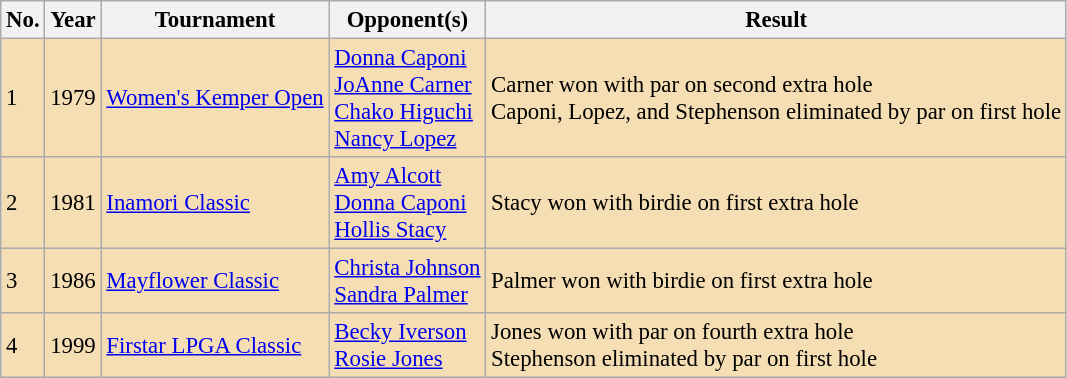<table class="wikitable" style="font-size:95%;">
<tr>
<th>No.</th>
<th>Year</th>
<th>Tournament</th>
<th>Opponent(s)</th>
<th>Result</th>
</tr>
<tr style="background:#F5DEB3;">
<td>1</td>
<td>1979</td>
<td><a href='#'>Women's Kemper Open</a></td>
<td> <a href='#'>Donna Caponi</a><br> <a href='#'>JoAnne Carner</a><br> <a href='#'>Chako Higuchi</a><br> <a href='#'>Nancy Lopez</a></td>
<td>Carner won with par on second extra hole<br>Caponi, Lopez, and Stephenson eliminated by par on first hole</td>
</tr>
<tr style="background:#F5DEB3;">
<td>2</td>
<td>1981</td>
<td><a href='#'>Inamori Classic</a></td>
<td> <a href='#'>Amy Alcott</a><br> <a href='#'>Donna Caponi</a><br> <a href='#'>Hollis Stacy</a></td>
<td>Stacy won with birdie on first extra hole</td>
</tr>
<tr style="background:#F5DEB3;">
<td>3</td>
<td>1986</td>
<td><a href='#'>Mayflower Classic</a></td>
<td> <a href='#'>Christa Johnson</a><br> <a href='#'>Sandra Palmer</a></td>
<td>Palmer won with birdie on first extra hole</td>
</tr>
<tr style="background:#F5DEB3;">
<td>4</td>
<td>1999</td>
<td><a href='#'>Firstar LPGA Classic</a></td>
<td> <a href='#'>Becky Iverson</a><br> <a href='#'>Rosie Jones</a></td>
<td>Jones won with par on fourth extra hole<br>Stephenson eliminated by par on first hole</td>
</tr>
</table>
